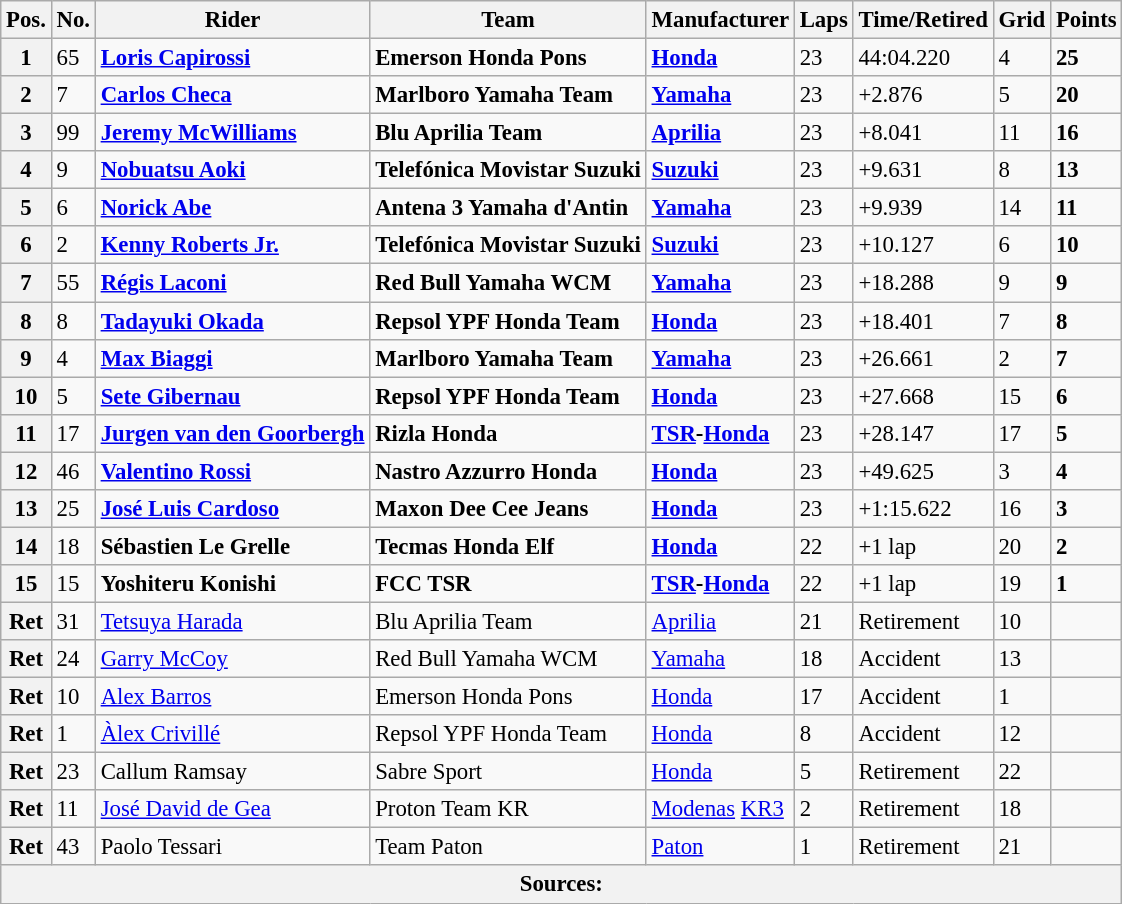<table class="wikitable" style="font-size: 95%;">
<tr>
<th>Pos.</th>
<th>No.</th>
<th>Rider</th>
<th>Team</th>
<th>Manufacturer</th>
<th>Laps</th>
<th>Time/Retired</th>
<th>Grid</th>
<th>Points</th>
</tr>
<tr>
<th>1</th>
<td>65</td>
<td> <strong><a href='#'>Loris Capirossi</a></strong></td>
<td><strong>Emerson Honda Pons</strong></td>
<td><strong><a href='#'>Honda</a></strong></td>
<td>23</td>
<td>44:04.220</td>
<td>4</td>
<td><strong>25</strong></td>
</tr>
<tr>
<th>2</th>
<td>7</td>
<td> <strong><a href='#'>Carlos Checa</a></strong></td>
<td><strong>Marlboro Yamaha Team</strong></td>
<td><strong><a href='#'>Yamaha</a></strong></td>
<td>23</td>
<td>+2.876</td>
<td>5</td>
<td><strong>20</strong></td>
</tr>
<tr>
<th>3</th>
<td>99</td>
<td> <strong><a href='#'>Jeremy McWilliams</a></strong></td>
<td><strong>Blu Aprilia Team</strong></td>
<td><strong><a href='#'>Aprilia</a></strong></td>
<td>23</td>
<td>+8.041</td>
<td>11</td>
<td><strong>16</strong></td>
</tr>
<tr>
<th>4</th>
<td>9</td>
<td> <strong><a href='#'>Nobuatsu Aoki</a></strong></td>
<td><strong>Telefónica Movistar Suzuki</strong></td>
<td><strong><a href='#'>Suzuki</a></strong></td>
<td>23</td>
<td>+9.631</td>
<td>8</td>
<td><strong>13</strong></td>
</tr>
<tr>
<th>5</th>
<td>6</td>
<td> <strong><a href='#'>Norick Abe</a></strong></td>
<td><strong>Antena 3 Yamaha d'Antin</strong></td>
<td><strong><a href='#'>Yamaha</a></strong></td>
<td>23</td>
<td>+9.939</td>
<td>14</td>
<td><strong>11</strong></td>
</tr>
<tr>
<th>6</th>
<td>2</td>
<td> <strong><a href='#'>Kenny Roberts Jr.</a></strong></td>
<td><strong>Telefónica Movistar Suzuki</strong></td>
<td><strong><a href='#'>Suzuki</a></strong></td>
<td>23</td>
<td>+10.127</td>
<td>6</td>
<td><strong>10</strong></td>
</tr>
<tr>
<th>7</th>
<td>55</td>
<td> <strong><a href='#'>Régis Laconi</a></strong></td>
<td><strong>Red Bull Yamaha WCM</strong></td>
<td><strong><a href='#'>Yamaha</a></strong></td>
<td>23</td>
<td>+18.288</td>
<td>9</td>
<td><strong>9</strong></td>
</tr>
<tr>
<th>8</th>
<td>8</td>
<td> <strong><a href='#'>Tadayuki Okada</a></strong></td>
<td><strong>Repsol YPF Honda Team</strong></td>
<td><strong><a href='#'>Honda</a></strong></td>
<td>23</td>
<td>+18.401</td>
<td>7</td>
<td><strong>8</strong></td>
</tr>
<tr>
<th>9</th>
<td>4</td>
<td> <strong><a href='#'>Max Biaggi</a></strong></td>
<td><strong>Marlboro Yamaha Team</strong></td>
<td><strong><a href='#'>Yamaha</a></strong></td>
<td>23</td>
<td>+26.661</td>
<td>2</td>
<td><strong>7</strong></td>
</tr>
<tr>
<th>10</th>
<td>5</td>
<td> <strong><a href='#'>Sete Gibernau</a></strong></td>
<td><strong>Repsol YPF Honda Team</strong></td>
<td><strong><a href='#'>Honda</a></strong></td>
<td>23</td>
<td>+27.668</td>
<td>15</td>
<td><strong>6</strong></td>
</tr>
<tr>
<th>11</th>
<td>17</td>
<td> <strong><a href='#'>Jurgen van den Goorbergh</a></strong></td>
<td><strong>Rizla Honda</strong></td>
<td><strong><a href='#'>TSR</a>-<a href='#'>Honda</a></strong></td>
<td>23</td>
<td>+28.147</td>
<td>17</td>
<td><strong>5</strong></td>
</tr>
<tr>
<th>12</th>
<td>46</td>
<td> <strong><a href='#'>Valentino Rossi</a></strong></td>
<td><strong>Nastro Azzurro Honda</strong></td>
<td><strong><a href='#'>Honda</a></strong></td>
<td>23</td>
<td>+49.625</td>
<td>3</td>
<td><strong>4</strong></td>
</tr>
<tr>
<th>13</th>
<td>25</td>
<td> <strong><a href='#'>José Luis Cardoso</a></strong></td>
<td><strong>Maxon Dee Cee Jeans</strong></td>
<td><strong><a href='#'>Honda</a></strong></td>
<td>23</td>
<td>+1:15.622</td>
<td>16</td>
<td><strong>3</strong></td>
</tr>
<tr>
<th>14</th>
<td>18</td>
<td> <strong>Sébastien Le Grelle</strong></td>
<td><strong>Tecmas Honda Elf</strong></td>
<td><strong><a href='#'>Honda</a></strong></td>
<td>22</td>
<td>+1 lap</td>
<td>20</td>
<td><strong>2</strong></td>
</tr>
<tr>
<th>15</th>
<td>15</td>
<td> <strong>Yoshiteru Konishi</strong></td>
<td><strong>FCC TSR</strong></td>
<td><strong><a href='#'>TSR</a>-<a href='#'>Honda</a></strong></td>
<td>22</td>
<td>+1 lap</td>
<td>19</td>
<td><strong>1</strong></td>
</tr>
<tr>
<th>Ret</th>
<td>31</td>
<td> <a href='#'>Tetsuya Harada</a></td>
<td>Blu Aprilia Team</td>
<td><a href='#'>Aprilia</a></td>
<td>21</td>
<td>Retirement</td>
<td>10</td>
<td></td>
</tr>
<tr>
<th>Ret</th>
<td>24</td>
<td> <a href='#'>Garry McCoy</a></td>
<td>Red Bull Yamaha WCM</td>
<td><a href='#'>Yamaha</a></td>
<td>18</td>
<td>Accident</td>
<td>13</td>
<td></td>
</tr>
<tr>
<th>Ret</th>
<td>10</td>
<td> <a href='#'>Alex Barros</a></td>
<td>Emerson Honda Pons</td>
<td><a href='#'>Honda</a></td>
<td>17</td>
<td>Accident</td>
<td>1</td>
<td></td>
</tr>
<tr>
<th>Ret</th>
<td>1</td>
<td> <a href='#'>Àlex Crivillé</a></td>
<td>Repsol YPF Honda Team</td>
<td><a href='#'>Honda</a></td>
<td>8</td>
<td>Accident</td>
<td>12</td>
<td></td>
</tr>
<tr>
<th>Ret</th>
<td>23</td>
<td> Callum Ramsay</td>
<td>Sabre Sport</td>
<td><a href='#'>Honda</a></td>
<td>5</td>
<td>Retirement</td>
<td>22</td>
<td></td>
</tr>
<tr>
<th>Ret</th>
<td>11</td>
<td> <a href='#'>José David de Gea</a></td>
<td>Proton Team KR</td>
<td><a href='#'>Modenas</a> <a href='#'>KR3</a></td>
<td>2</td>
<td>Retirement</td>
<td>18</td>
<td></td>
</tr>
<tr>
<th>Ret</th>
<td>43</td>
<td> Paolo Tessari</td>
<td>Team Paton</td>
<td><a href='#'>Paton</a></td>
<td>1</td>
<td>Retirement</td>
<td>21</td>
<td></td>
</tr>
<tr>
<th colspan=9>Sources: </th>
</tr>
</table>
